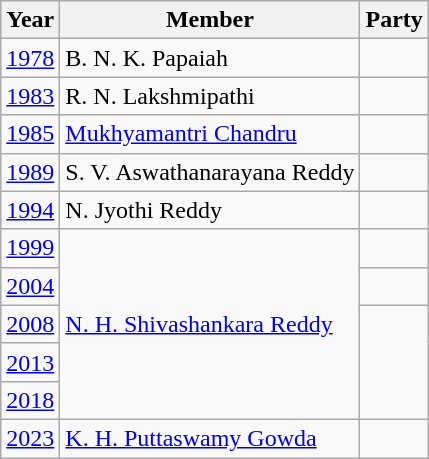<table class="wikitable">
<tr>
<th>Year</th>
<th>Member</th>
<th colspan="2">Party</th>
</tr>
<tr>
<td><a href='#'>1978</a></td>
<td>B. N. K. Papaiah</td>
<td></td>
</tr>
<tr>
<td><a href='#'>1983</a></td>
<td>R. N. Lakshmipathi</td>
<td></td>
</tr>
<tr>
<td><a href='#'>1985</a></td>
<td><a href='#'>Mukhyamantri Chandru</a></td>
</tr>
<tr>
<td><a href='#'>1989</a></td>
<td>S. V. Aswathanarayana Reddy</td>
<td></td>
</tr>
<tr>
<td><a href='#'>1994</a></td>
<td>N. Jyothi Reddy</td>
<td></td>
</tr>
<tr>
<td><a href='#'>1999</a></td>
<td rowspan="5"><a href='#'>N. H. Shivashankara Reddy</a></td>
<td></td>
</tr>
<tr>
<td><a href='#'>2004</a></td>
<td></td>
</tr>
<tr>
<td><a href='#'>2008</a></td>
</tr>
<tr>
<td><a href='#'>2013</a></td>
</tr>
<tr>
<td><a href='#'>2018</a></td>
</tr>
<tr>
<td><a href='#'>2023</a></td>
<td><a href='#'>K. H. Puttaswamy Gowda</a></td>
<td></td>
</tr>
</table>
